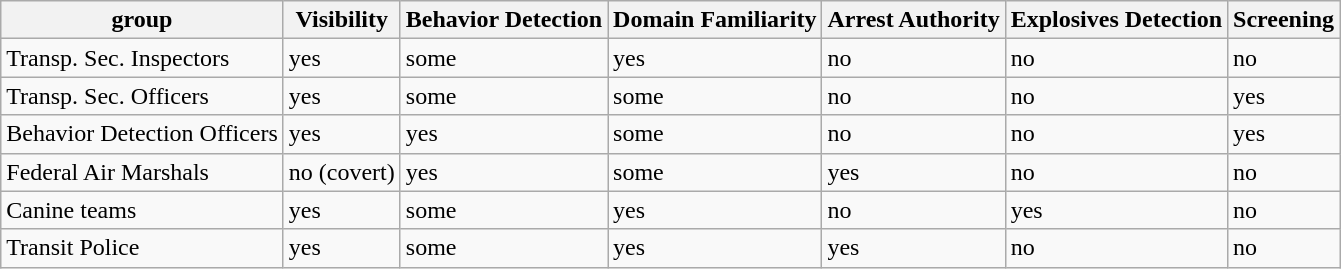<table class=wikitable>
<tr>
<th>group</th>
<th>Visibility</th>
<th>Behavior Detection</th>
<th>Domain Familiarity</th>
<th>Arrest Authority</th>
<th>Explosives Detection</th>
<th>Screening</th>
</tr>
<tr>
<td>Transp. Sec. Inspectors</td>
<td>yes</td>
<td>some</td>
<td>yes</td>
<td>no</td>
<td>no</td>
<td>no</td>
</tr>
<tr>
<td>Transp. Sec. Officers</td>
<td>yes</td>
<td>some</td>
<td>some</td>
<td>no</td>
<td>no</td>
<td>yes</td>
</tr>
<tr>
<td>Behavior Detection Officers</td>
<td>yes</td>
<td>yes</td>
<td>some</td>
<td>no</td>
<td>no</td>
<td>yes</td>
</tr>
<tr>
<td>Federal Air Marshals</td>
<td>no (covert)</td>
<td>yes</td>
<td>some</td>
<td>yes</td>
<td>no</td>
<td>no</td>
</tr>
<tr>
<td>Canine teams</td>
<td>yes</td>
<td>some</td>
<td>yes</td>
<td>no</td>
<td>yes</td>
<td>no</td>
</tr>
<tr>
<td>Transit Police</td>
<td>yes</td>
<td>some</td>
<td>yes</td>
<td>yes</td>
<td>no</td>
<td>no</td>
</tr>
</table>
